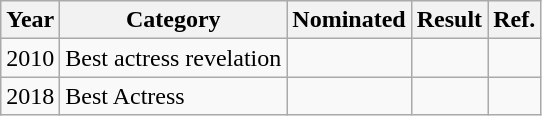<table class="wikitable">
<tr>
<th>Year</th>
<th>Category</th>
<th>Nominated</th>
<th>Result</th>
<th>Ref.</th>
</tr>
<tr>
<td>2010</td>
<td>Best actress revelation</td>
<td></td>
<td></td>
<td></td>
</tr>
<tr>
<td>2018</td>
<td>Best Actress</td>
<td></td>
<td></td>
<td></td>
</tr>
</table>
